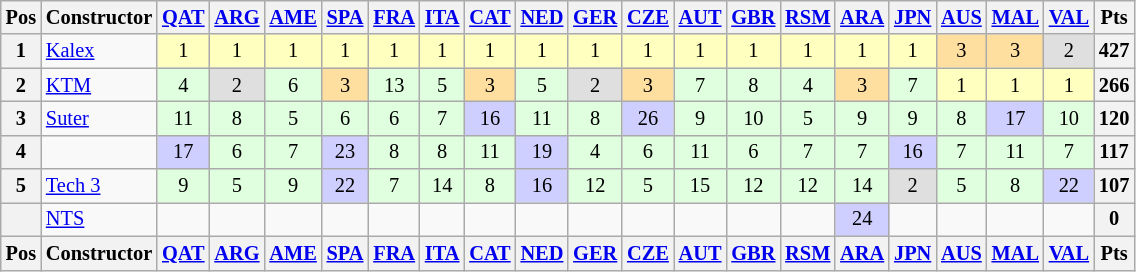<table class="wikitable" style="font-size: 85%; text-align:center">
<tr valign="top">
<th valign="middle">Pos</th>
<th valign="middle">Constructor</th>
<th><a href='#'>QAT</a><br></th>
<th><a href='#'>ARG</a><br></th>
<th><a href='#'>AME</a><br></th>
<th><a href='#'>SPA</a><br></th>
<th><a href='#'>FRA</a><br></th>
<th><a href='#'>ITA</a><br></th>
<th><a href='#'>CAT</a><br></th>
<th><a href='#'>NED</a><br></th>
<th><a href='#'>GER</a><br></th>
<th><a href='#'>CZE</a><br></th>
<th><a href='#'>AUT</a><br></th>
<th><a href='#'>GBR</a><br></th>
<th><a href='#'>RSM</a><br></th>
<th><a href='#'>ARA</a><br></th>
<th><a href='#'>JPN</a><br></th>
<th><a href='#'>AUS</a><br></th>
<th><a href='#'>MAL</a><br></th>
<th><a href='#'>VAL</a><br></th>
<th valign="middle">Pts</th>
</tr>
<tr>
<th>1</th>
<td align="left"> <a href='#'>Kalex</a></td>
<td style="background:#ffffbf;">1</td>
<td style="background:#ffffbf;">1</td>
<td style="background:#ffffbf;">1</td>
<td style="background:#ffffbf;">1</td>
<td style="background:#ffffbf;">1</td>
<td style="background:#ffffbf;">1</td>
<td style="background:#ffffbf;">1</td>
<td style="background:#ffffbf;">1</td>
<td style="background:#ffffbf;">1</td>
<td style="background:#ffffbf;">1</td>
<td style="background:#ffffbf;">1</td>
<td style="background:#ffffbf;">1</td>
<td style="background:#ffffbf;">1</td>
<td style="background:#ffffbf;">1</td>
<td style="background:#ffffbf;">1</td>
<td style="background:#ffdf9f;">3</td>
<td style="background:#ffdf9f;">3</td>
<td style="background:#dfdfdf;">2</td>
<th>427</th>
</tr>
<tr>
<th>2</th>
<td align="left"> <a href='#'>KTM</a></td>
<td style="background:#dfffdf;">4</td>
<td style="background:#dfdfdf;">2</td>
<td style="background:#dfffdf;">6</td>
<td style="background:#ffdf9f;">3</td>
<td style="background:#dfffdf;">13</td>
<td style="background:#dfffdf;">5</td>
<td style="background:#ffdf9f;">3</td>
<td style="background:#dfffdf;">5</td>
<td style="background:#dfdfdf;">2</td>
<td style="background:#ffdf9f;">3</td>
<td style="background:#dfffdf;">7</td>
<td style="background:#dfffdf;">8</td>
<td style="background:#dfffdf;">4</td>
<td style="background:#ffdf9f;">3</td>
<td style="background:#dfffdf;">7</td>
<td style="background:#ffffbf;">1</td>
<td style="background:#ffffbf;">1</td>
<td style="background:#ffffbf;">1</td>
<th>266</th>
</tr>
<tr>
<th>3</th>
<td align="left"> <a href='#'>Suter</a></td>
<td style="background:#dfffdf;">11</td>
<td style="background:#dfffdf;">8</td>
<td style="background:#dfffdf;">5</td>
<td style="background:#dfffdf;">6</td>
<td style="background:#dfffdf;">6</td>
<td style="background:#dfffdf;">7</td>
<td style="background:#cfcfff;">16</td>
<td style="background:#dfffdf;">11</td>
<td style="background:#dfffdf;">8</td>
<td style="background:#cfcfff;">26</td>
<td style="background:#dfffdf;">9</td>
<td style="background:#dfffdf;">10</td>
<td style="background:#dfffdf;">5</td>
<td style="background:#dfffdf;">9</td>
<td style="background:#dfffdf;">9</td>
<td style="background:#dfffdf;">8</td>
<td style="background:#cfcfff;">17</td>
<td style="background:#dfffdf;">10</td>
<th>120</th>
</tr>
<tr>
<th>4</th>
<td align="left"></td>
<td style="background:#cfcfff;">17</td>
<td style="background:#dfffdf;">6</td>
<td style="background:#dfffdf;">7</td>
<td style="background:#cfcfff;">23</td>
<td style="background:#dfffdf;">8</td>
<td style="background:#dfffdf;">8</td>
<td style="background:#dfffdf;">11</td>
<td style="background:#cfcfff;">19</td>
<td style="background:#dfffdf;">4</td>
<td style="background:#dfffdf;">6</td>
<td style="background:#dfffdf;">11</td>
<td style="background:#dfffdf;">6</td>
<td style="background:#dfffdf;">7</td>
<td style="background:#dfffdf;">7</td>
<td style="background:#cfcfff;">16</td>
<td style="background:#dfffdf;">7</td>
<td style="background:#dfffdf;">11</td>
<td style="background:#dfffdf;">7</td>
<th>117</th>
</tr>
<tr>
<th>5</th>
<td align="left"> <a href='#'>Tech 3</a></td>
<td style="background:#dfffdf;">9</td>
<td style="background:#dfffdf;">5</td>
<td style="background:#dfffdf;">9</td>
<td style="background:#cfcfff;">22</td>
<td style="background:#dfffdf;">7</td>
<td style="background:#dfffdf;">14</td>
<td style="background:#dfffdf;">8</td>
<td style="background:#cfcfff;">16</td>
<td style="background:#dfffdf;">12</td>
<td style="background:#dfffdf;">5</td>
<td style="background:#dfffdf;">15</td>
<td style="background:#dfffdf;">12</td>
<td style="background:#dfffdf;">12</td>
<td style="background:#dfffdf;">14</td>
<td style="background:#dfdfdf;">2</td>
<td style="background:#dfffdf;">5</td>
<td style="background:#dfffdf;">8</td>
<td style="background:#cfcfff;">22</td>
<th>107</th>
</tr>
<tr>
<th></th>
<td align="left"> <a href='#'>NTS</a></td>
<td></td>
<td></td>
<td></td>
<td></td>
<td></td>
<td></td>
<td></td>
<td></td>
<td></td>
<td></td>
<td></td>
<td></td>
<td></td>
<td style="background:#cfcfff;">24</td>
<td></td>
<td></td>
<td></td>
<td></td>
<th>0</th>
</tr>
<tr valign="top">
<th valign="middle">Pos</th>
<th valign="middle">Constructor</th>
<th><a href='#'>QAT</a><br></th>
<th><a href='#'>ARG</a><br></th>
<th><a href='#'>AME</a><br></th>
<th><a href='#'>SPA</a><br></th>
<th><a href='#'>FRA</a><br></th>
<th><a href='#'>ITA</a><br></th>
<th><a href='#'>CAT</a><br></th>
<th><a href='#'>NED</a><br></th>
<th><a href='#'>GER</a><br></th>
<th><a href='#'>CZE</a><br></th>
<th><a href='#'>AUT</a><br></th>
<th><a href='#'>GBR</a><br></th>
<th><a href='#'>RSM</a><br></th>
<th><a href='#'>ARA</a><br></th>
<th><a href='#'>JPN</a><br></th>
<th><a href='#'>AUS</a><br></th>
<th><a href='#'>MAL</a><br></th>
<th><a href='#'>VAL</a><br></th>
<th valign="middle">Pts</th>
</tr>
</table>
